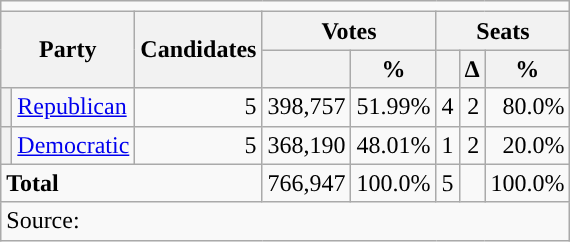<table class="wikitable">
<tr>
<td colspan=15 align=center></td>
</tr>
<tr>
<th rowspan="2" colspan="2">Party</th>
<th rowspan="2">Candidates</th>
<th colspan="2">Votes</th>
<th colspan="3">Seats</th>
</tr>
<tr>
<th></th>
<th>%</th>
<th></th>
<th>∆</th>
<th>%</th>
</tr>
<tr>
<th style="background-color:"></th>
<td><a href='#'>Republican</a></td>
<td align="right">5</td>
<td align="right">398,757</td>
<td align="right">51.99%</td>
<td align="right">4</td>
<td align="right"> 2</td>
<td align="right">80.0%</td>
</tr>
<tr>
<th style="background-color:"></th>
<td><a href='#'>Democratic</a></td>
<td align="right">5</td>
<td align="right">368,190</td>
<td align="right">48.01%</td>
<td align="right">1</td>
<td align="right"> 2</td>
<td align="right">20.0%</td>
</tr>
<tr>
<td colspan="3" align="left"><strong>Total</strong></td>
<td align="right">766,947</td>
<td align="right">100.0%</td>
<td align="right">5</td>
<td align="right"></td>
<td align="right">100.0%</td>
</tr>
<tr>
<td colspan="8">Source: </td>
</tr>
</table>
